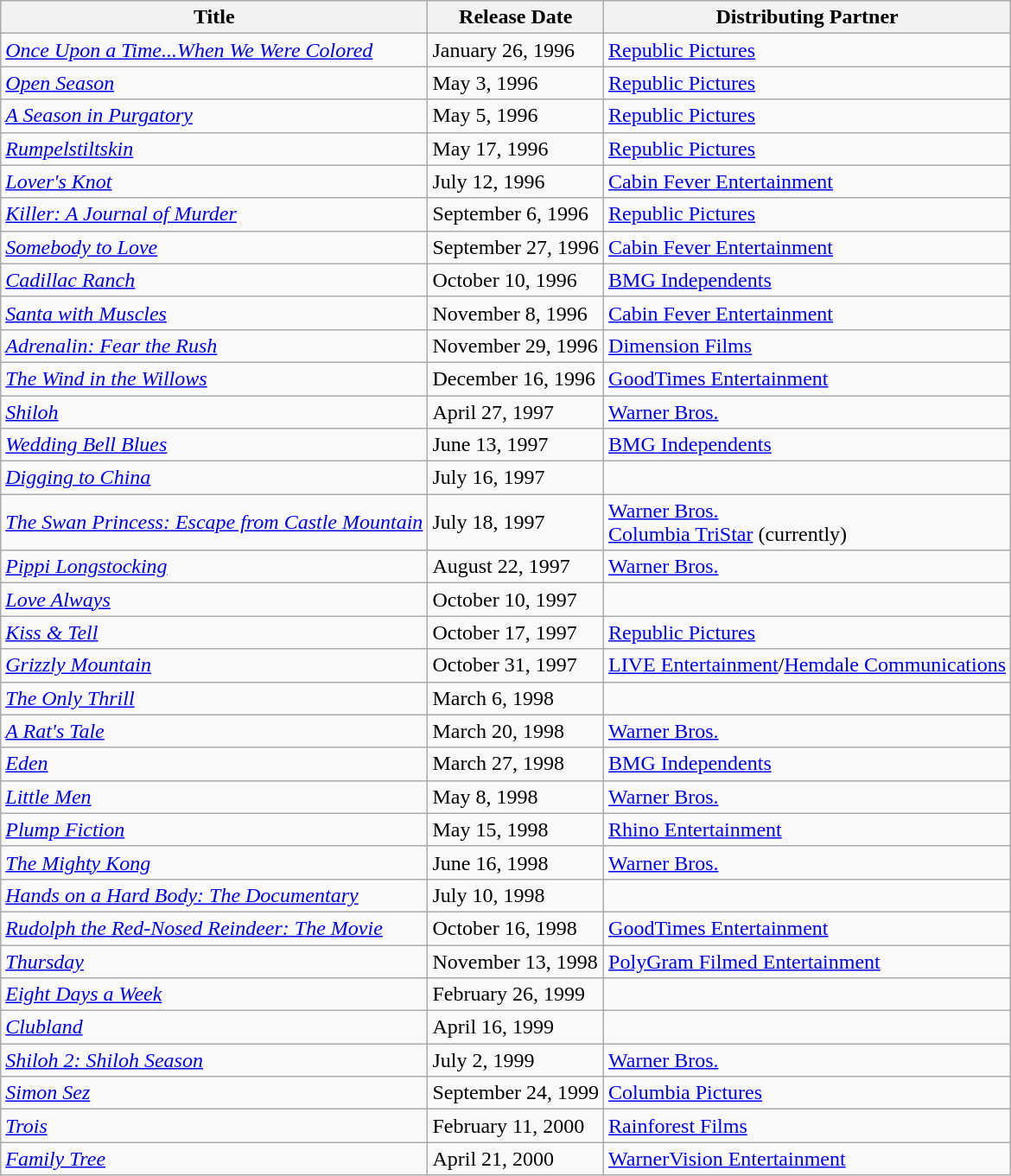<table class="wikitable sortable">
<tr>
<th>Title</th>
<th>Release Date</th>
<th>Distributing Partner</th>
</tr>
<tr>
<td align="left"><em><a href='#'>Once Upon a Time...When We Were Colored</a></em></td>
<td>January 26, 1996</td>
<td><a href='#'>Republic Pictures</a></td>
</tr>
<tr>
<td align="left"><em><a href='#'>Open Season</a></em></td>
<td>May 3, 1996</td>
<td><a href='#'>Republic Pictures</a></td>
</tr>
<tr>
<td align="left"><em><a href='#'>A Season in Purgatory</a></em></td>
<td>May 5, 1996</td>
<td><a href='#'>Republic Pictures</a></td>
</tr>
<tr>
<td align="left"><em><a href='#'>Rumpelstiltskin</a></em></td>
<td>May 17, 1996</td>
<td><a href='#'>Republic Pictures</a></td>
</tr>
<tr>
<td align="left"><em><a href='#'>Lover's Knot</a></em></td>
<td>July 12, 1996</td>
<td><a href='#'>Cabin Fever Entertainment</a></td>
</tr>
<tr>
<td align="left"><em><a href='#'>Killer: A Journal of Murder</a></em></td>
<td>September 6, 1996</td>
<td><a href='#'>Republic Pictures</a></td>
</tr>
<tr>
<td align="left"><em><a href='#'>Somebody to Love</a></em></td>
<td>September 27, 1996</td>
<td><a href='#'>Cabin Fever Entertainment</a></td>
</tr>
<tr>
<td align="left"><em><a href='#'>Cadillac Ranch</a></em></td>
<td>October 10, 1996</td>
<td><a href='#'>BMG Independents</a></td>
</tr>
<tr>
<td align="left"><em><a href='#'>Santa with Muscles</a></em></td>
<td>November 8, 1996</td>
<td><a href='#'>Cabin Fever Entertainment</a></td>
</tr>
<tr>
<td align="left"><em><a href='#'>Adrenalin: Fear the Rush</a></em></td>
<td>November 29, 1996</td>
<td><a href='#'>Dimension Films</a></td>
</tr>
<tr>
<td align="left"><em><a href='#'>The Wind in the Willows</a></em></td>
<td>December 16, 1996</td>
<td><a href='#'>GoodTimes Entertainment</a></td>
</tr>
<tr>
<td align="left"><em><a href='#'>Shiloh</a></em></td>
<td>April 27, 1997</td>
<td><a href='#'>Warner Bros.</a></td>
</tr>
<tr>
<td align="left"><em><a href='#'>Wedding Bell Blues</a></em></td>
<td>June 13, 1997</td>
<td><a href='#'>BMG Independents</a></td>
</tr>
<tr>
<td align="left"><em><a href='#'>Digging to China</a></em></td>
<td>July 16, 1997</td>
<td></td>
</tr>
<tr>
<td align="left"><em><a href='#'>The Swan Princess: Escape from Castle Mountain</a></em></td>
<td>July 18, 1997</td>
<td><a href='#'>Warner Bros.</a><br><a href='#'>Columbia TriStar</a> (currently)</td>
</tr>
<tr>
<td align="left"><em><a href='#'>Pippi Longstocking</a></em></td>
<td>August 22, 1997</td>
<td><a href='#'>Warner Bros.</a></td>
</tr>
<tr>
<td align="left"><em><a href='#'>Love Always</a></em></td>
<td>October 10, 1997</td>
<td></td>
</tr>
<tr>
<td align="left"><em><a href='#'>Kiss & Tell</a></em></td>
<td>October 17, 1997</td>
<td><a href='#'>Republic Pictures</a></td>
</tr>
<tr>
<td align="left"><em><a href='#'>Grizzly Mountain</a></em></td>
<td>October 31, 1997</td>
<td><a href='#'>LIVE Entertainment</a>/<a href='#'>Hemdale Communications</a></td>
</tr>
<tr>
<td align="left"><em><a href='#'>The Only Thrill</a></em></td>
<td>March 6, 1998</td>
<td></td>
</tr>
<tr>
<td align="left"><em><a href='#'>A Rat's Tale</a></em></td>
<td>March 20, 1998</td>
<td><a href='#'>Warner Bros.</a></td>
</tr>
<tr>
<td align="left"><em><a href='#'>Eden</a></em></td>
<td>March 27, 1998</td>
<td><a href='#'>BMG Independents</a></td>
</tr>
<tr>
<td align="left"><em><a href='#'>Little Men</a></em></td>
<td>May 8, 1998</td>
<td><a href='#'>Warner Bros.</a></td>
</tr>
<tr>
<td align="left"><em><a href='#'>Plump Fiction</a></em></td>
<td>May 15, 1998</td>
<td><a href='#'>Rhino Entertainment</a></td>
</tr>
<tr>
<td align="left"><em><a href='#'>The Mighty Kong</a></em></td>
<td>June 16, 1998</td>
<td><a href='#'>Warner Bros.</a></td>
</tr>
<tr>
<td align="left"><em><a href='#'>Hands on a Hard Body: The Documentary</a></em></td>
<td>July 10, 1998</td>
<td></td>
</tr>
<tr>
<td align="left"><em><a href='#'>Rudolph the Red-Nosed Reindeer: The Movie</a></em></td>
<td>October 16, 1998</td>
<td><a href='#'>GoodTimes Entertainment</a></td>
</tr>
<tr>
<td align="left"><em><a href='#'>Thursday</a></em></td>
<td>November 13, 1998</td>
<td><a href='#'>PolyGram Filmed Entertainment</a></td>
</tr>
<tr>
<td align="left"><em><a href='#'>Eight Days a Week</a></em></td>
<td>February 26, 1999</td>
<td></td>
</tr>
<tr>
<td align="left"><em><a href='#'>Clubland</a></em></td>
<td>April 16, 1999</td>
<td></td>
</tr>
<tr>
<td align="left"><em><a href='#'>Shiloh 2: Shiloh Season</a></em></td>
<td>July 2, 1999</td>
<td><a href='#'>Warner Bros.</a></td>
</tr>
<tr>
<td align="left"><em><a href='#'>Simon Sez</a></em></td>
<td>September 24, 1999</td>
<td><a href='#'>Columbia Pictures</a></td>
</tr>
<tr>
<td align="left"><em><a href='#'>Trois</a></em></td>
<td>February 11, 2000</td>
<td><a href='#'>Rainforest Films</a></td>
</tr>
<tr>
<td align="left"><em><a href='#'>Family Tree</a></em></td>
<td>April 21, 2000</td>
<td><a href='#'>WarnerVision Entertainment</a></td>
</tr>
</table>
